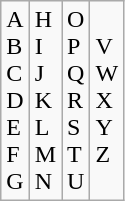<table class="wikitable">
<tr>
<td>A<br>B<br>C<br>D<br>E<br>F<br>G</td>
<td>H<br>I<br>J<br>K<br>L<br>M<br>N</td>
<td>O<br>P<br>Q<br>R<br>S<br>T<br>U</td>
<td>V<br>W<br>X<br>Y<br>Z</td>
</tr>
</table>
